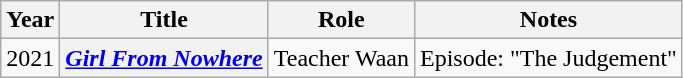<table class="wikitable sortable">
<tr>
<th scope="col">Year</th>
<th scope="col">Title</th>
<th scope="col">Role</th>
<th class="unsortable">Notes</th>
</tr>
<tr>
<td>2021</td>
<th scope="row"><em><a href='#'>Girl From Nowhere</a></em></th>
<td>Teacher Waan</td>
<td>Episode: "The Judgement"</td>
</tr>
</table>
